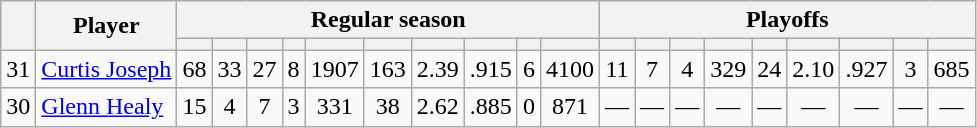<table class="wikitable plainrowheaders" style="text-align:center;">
<tr>
<th scope="col" rowspan="2"></th>
<th scope="col" rowspan="2">Player</th>
<th scope=colgroup colspan=10>Regular season</th>
<th scope=colgroup colspan=9>Playoffs</th>
</tr>
<tr>
<th scope="col"></th>
<th scope="col"></th>
<th scope="col"></th>
<th scope="col"></th>
<th scope="col"></th>
<th scope="col"></th>
<th scope="col"></th>
<th scope="col"></th>
<th scope="col"></th>
<th scope="col"></th>
<th scope="col"></th>
<th scope="col"></th>
<th scope="col"></th>
<th scope="col"></th>
<th scope="col"></th>
<th scope="col"></th>
<th scope="col"></th>
<th scope="col"></th>
<th scope="col"></th>
</tr>
<tr>
<td scope="row">31</td>
<td align="left"><a href='#'>Curtis Joseph</a></td>
<td>68</td>
<td>33</td>
<td>27</td>
<td>8</td>
<td>1907</td>
<td>163</td>
<td>2.39</td>
<td>.915</td>
<td>6</td>
<td>4100</td>
<td>11</td>
<td>7</td>
<td>4</td>
<td>329</td>
<td>24</td>
<td>2.10</td>
<td>.927</td>
<td>3</td>
<td>685</td>
</tr>
<tr>
<td scope="row">30</td>
<td align="left"><a href='#'>Glenn Healy</a></td>
<td>15</td>
<td>4</td>
<td>7</td>
<td>3</td>
<td>331</td>
<td>38</td>
<td>2.62</td>
<td>.885</td>
<td>0</td>
<td>871</td>
<td>—</td>
<td>—</td>
<td>—</td>
<td>—</td>
<td>—</td>
<td>—</td>
<td>—</td>
<td>—</td>
<td>—</td>
</tr>
</table>
